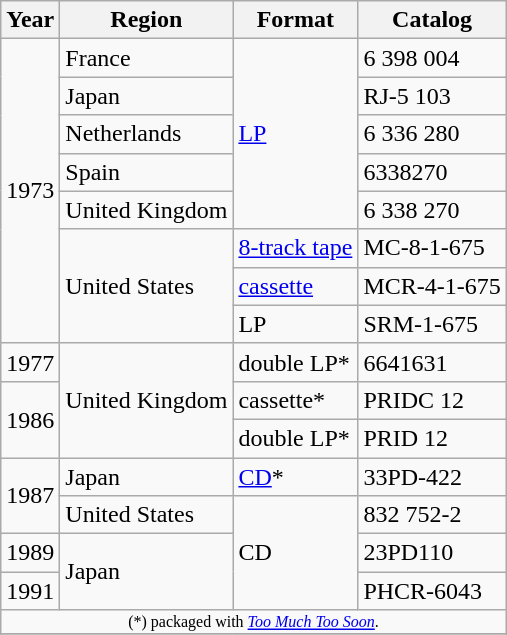<table class="wikitable sortable plainrowheaders">
<tr>
<th scope="col">Year</th>
<th>Region</th>
<th>Format</th>
<th>Catalog</th>
</tr>
<tr>
<td rowspan="8">1973</td>
<td>France</td>
<td rowspan="5"><a href='#'>LP</a></td>
<td>6 398 004</td>
</tr>
<tr>
<td>Japan</td>
<td>RJ-5 103</td>
</tr>
<tr>
<td>Netherlands</td>
<td>6 336 280</td>
</tr>
<tr>
<td>Spain</td>
<td>6338270</td>
</tr>
<tr>
<td>United Kingdom</td>
<td>6 338 270</td>
</tr>
<tr>
<td rowspan="3">United States</td>
<td><a href='#'>8-track tape</a></td>
<td>MC-8-1-675</td>
</tr>
<tr>
<td><a href='#'>cassette</a></td>
<td>MCR-4-1-675</td>
</tr>
<tr>
<td>LP</td>
<td>SRM-1-675</td>
</tr>
<tr>
<td>1977</td>
<td rowspan="3">United Kingdom</td>
<td>double LP*</td>
<td>6641631</td>
</tr>
<tr>
<td rowspan="2">1986</td>
<td>cassette*</td>
<td>PRIDC 12</td>
</tr>
<tr>
<td>double LP*</td>
<td>PRID 12</td>
</tr>
<tr>
<td rowspan="2">1987</td>
<td>Japan</td>
<td><a href='#'>CD</a>*</td>
<td>33PD-422</td>
</tr>
<tr>
<td>United States</td>
<td rowspan="3">CD</td>
<td>832 752-2</td>
</tr>
<tr>
<td>1989</td>
<td rowspan="2">Japan</td>
<td>23PD110</td>
</tr>
<tr>
<td>1991</td>
<td>PHCR-6043</td>
</tr>
<tr>
<td align="center" colspan="7" style="font-size: 8pt">(*) packaged with <em><a href='#'>Too Much Too Soon</a></em>.</td>
</tr>
<tr>
</tr>
</table>
